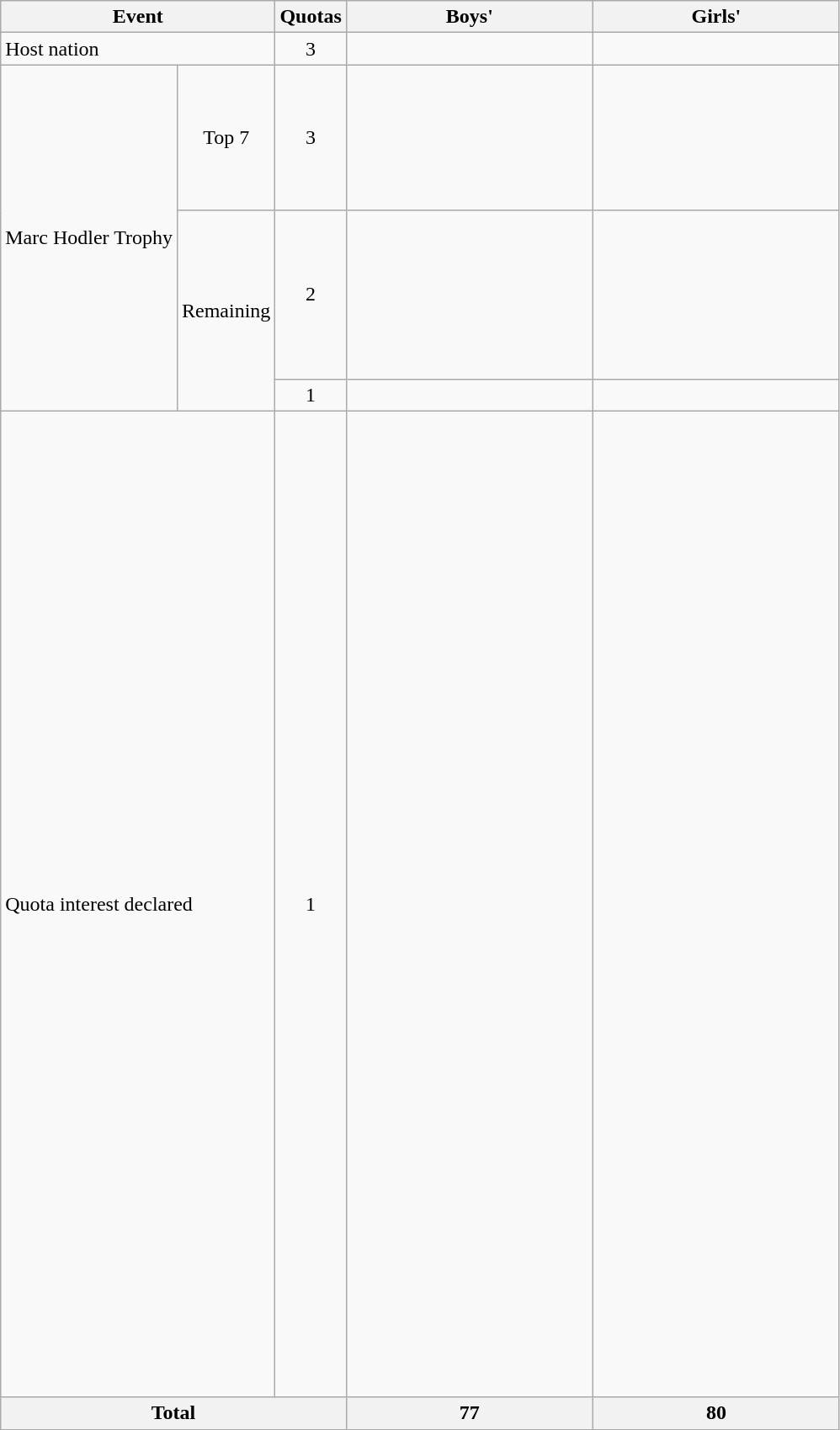<table class="wikitable">
<tr>
<th colspan="2">Event</th>
<th>Quotas</th>
<th width=188>Boys'</th>
<th width=188>Girls'</th>
</tr>
<tr>
<td colspan=2>Host nation</td>
<td align="center">3</td>
<td></td>
<td></td>
</tr>
<tr>
<td rowspan="3">Marc Hodler Trophy</td>
<td align="center">Top 7</td>
<td align="center">3</td>
<td><br><br><br><br><br><br></td>
<td><br><br><br><br><br><br></td>
</tr>
<tr>
<td rowspan="2" align="center">Remaining</td>
<td align="center">2</td>
<td><br><br><br><br><br></td>
<td><br><s></s><br><br><br><br><s></s><br><br></td>
</tr>
<tr>
<td align="center">1</td>
<td><br></td>
<td></td>
</tr>
<tr>
<td colspan=2>Quota interest declared</td>
<td align="center">1</td>
<td><br><br><br><br><br><br><br><br><br><br><br><br><br><br><br><br><br><br><br><br><br><br><br><br><br><br><br><br><br><br><br><br><br><br><br><br><br><br></td>
<td><br><br><br><br><br><br><br><br><br><br><br><br><br><br><br><br><br><br><br><br><br><br><br><br><br><br><br><br><br><br><br><br><br><br><br><br><br><br><br><br><br><br><br></td>
</tr>
<tr>
<th colspan="3">Total</th>
<th>77</th>
<th>80</th>
</tr>
</table>
